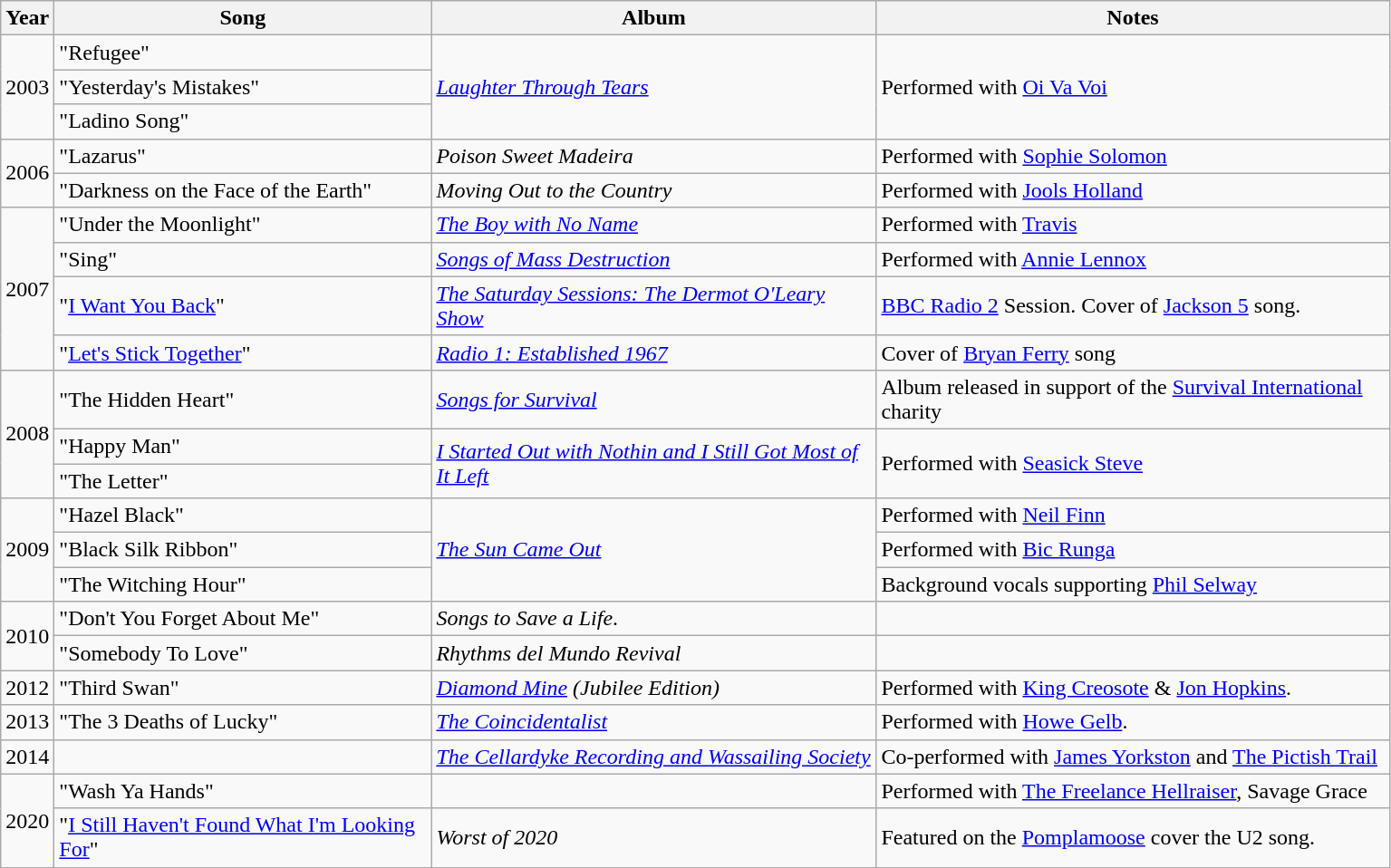<table class="wikitable">
<tr>
<th>Year</th>
<th style="width:270px;">Song</th>
<th style="width:320px;">Album</th>
<th style="width:370px;">Notes</th>
</tr>
<tr>
<td rowspan="3">2003</td>
<td>"Refugee"</td>
<td rowspan="3"><em><a href='#'>Laughter Through Tears</a></em></td>
<td rowspan="3">Performed with <a href='#'>Oi Va Voi</a></td>
</tr>
<tr>
<td>"Yesterday's Mistakes"</td>
</tr>
<tr>
<td>"Ladino Song"</td>
</tr>
<tr>
<td rowspan="2">2006</td>
<td>"Lazarus"</td>
<td><em>Poison Sweet Madeira</em></td>
<td>Performed with <a href='#'>Sophie Solomon</a></td>
</tr>
<tr>
<td>"Darkness on the Face of the Earth"</td>
<td><em>Moving Out to the Country</em></td>
<td>Performed with <a href='#'>Jools Holland</a></td>
</tr>
<tr>
<td rowspan="4">2007</td>
<td>"Under the Moonlight"</td>
<td><em><a href='#'>The Boy with No Name</a></em></td>
<td>Performed with <a href='#'>Travis</a></td>
</tr>
<tr>
<td>"Sing"</td>
<td><em><a href='#'>Songs of Mass Destruction</a></em></td>
<td>Performed with <a href='#'>Annie Lennox</a></td>
</tr>
<tr>
<td>"<a href='#'>I Want You Back</a>"</td>
<td><em><a href='#'>The Saturday Sessions: The Dermot O'Leary Show</a></em></td>
<td><a href='#'>BBC Radio 2</a> Session. Cover of <a href='#'>Jackson 5</a> song.</td>
</tr>
<tr>
<td>"<a href='#'>Let's Stick Together</a>"</td>
<td><em><a href='#'>Radio 1: Established 1967</a></em></td>
<td>Cover of <a href='#'>Bryan Ferry</a> song</td>
</tr>
<tr>
<td rowspan="3">2008</td>
<td>"The Hidden Heart"</td>
<td><em><a href='#'>Songs for Survival</a></em></td>
<td>Album released in support of the <a href='#'>Survival International</a> charity</td>
</tr>
<tr>
<td>"Happy Man"</td>
<td rowspan="2"><em><a href='#'>I Started Out with Nothin and I Still Got Most of It Left</a></em></td>
<td rowspan="2">Performed with <a href='#'>Seasick Steve</a></td>
</tr>
<tr>
<td>"The Letter"</td>
</tr>
<tr>
<td rowspan="3">2009</td>
<td>"Hazel Black"</td>
<td rowspan="3"><em><a href='#'>The Sun Came Out</a></em></td>
<td>Performed with <a href='#'>Neil Finn</a></td>
</tr>
<tr>
<td>"Black Silk Ribbon"</td>
<td>Performed with <a href='#'>Bic Runga</a></td>
</tr>
<tr>
<td>"The Witching Hour"</td>
<td>Background vocals supporting <a href='#'>Phil Selway</a></td>
</tr>
<tr>
<td rowspan="2">2010</td>
<td>"Don't You Forget About Me"</td>
<td><em>Songs to Save a Life</em>.</td>
<td></td>
</tr>
<tr>
<td>"Somebody To Love"</td>
<td><em>Rhythms del Mundo Revival</em></td>
<td></td>
</tr>
<tr>
<td>2012</td>
<td>"Third Swan"</td>
<td><em><a href='#'>Diamond Mine</a> (Jubilee Edition)</em></td>
<td>Performed with <a href='#'>King Creosote</a> & <a href='#'>Jon Hopkins</a>.</td>
</tr>
<tr>
<td>2013</td>
<td>"The 3 Deaths of Lucky"</td>
<td><em><a href='#'>The Coincidentalist</a></em></td>
<td>Performed with <a href='#'>Howe Gelb</a>.</td>
</tr>
<tr>
<td>2014</td>
<td></td>
<td><em><a href='#'>The Cellardyke Recording and Wassailing Society</a></em></td>
<td>Co-performed with <a href='#'>James Yorkston</a> and <a href='#'>The Pictish Trail</a></td>
</tr>
<tr>
<td rowspan="2">2020</td>
<td>"Wash Ya Hands"</td>
<td></td>
<td>Performed with <a href='#'>The Freelance Hellraiser</a>, Savage Grace</td>
</tr>
<tr>
<td>"<a href='#'>I Still Haven't Found What I'm Looking For</a>"</td>
<td><em>Worst of 2020</em></td>
<td>Featured on the <a href='#'>Pomplamoose</a> cover the U2 song.</td>
</tr>
</table>
